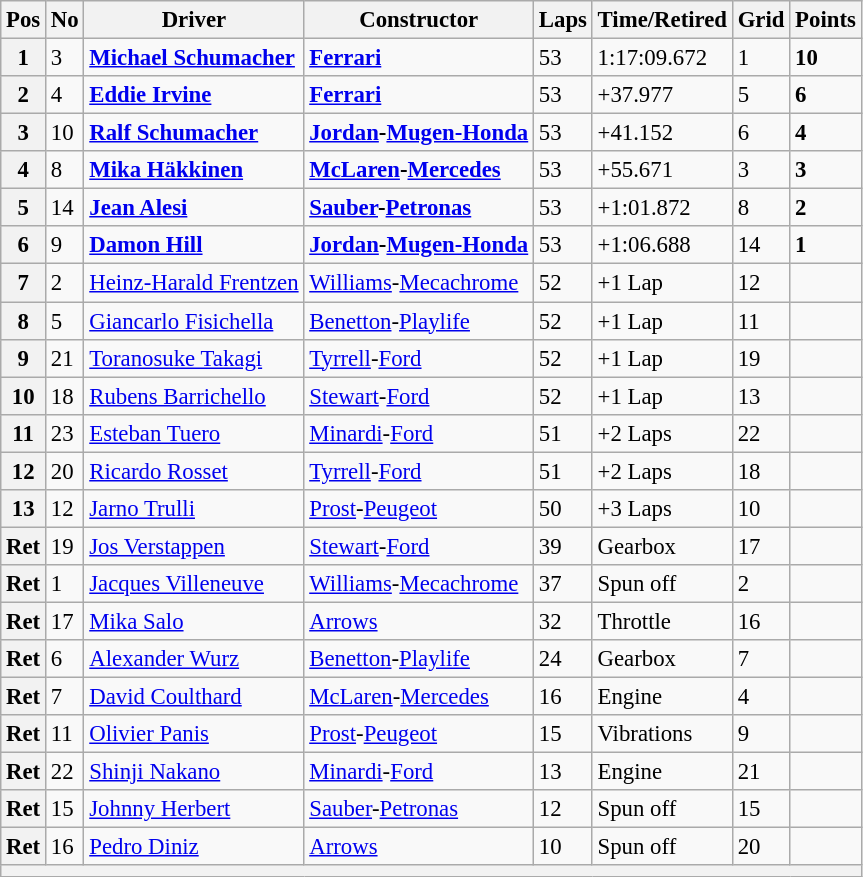<table class="wikitable" style="font-size: 95%;">
<tr>
<th>Pos</th>
<th>No</th>
<th>Driver</th>
<th>Constructor</th>
<th>Laps</th>
<th>Time/Retired</th>
<th>Grid</th>
<th>Points</th>
</tr>
<tr>
<th>1</th>
<td>3</td>
<td> <strong><a href='#'>Michael Schumacher</a></strong></td>
<td><strong><a href='#'>Ferrari</a></strong></td>
<td>53</td>
<td>1:17:09.672</td>
<td>1</td>
<td><strong>10</strong></td>
</tr>
<tr>
<th>2</th>
<td>4</td>
<td> <strong><a href='#'>Eddie Irvine</a></strong></td>
<td><strong><a href='#'>Ferrari</a></strong></td>
<td>53</td>
<td>+37.977</td>
<td>5</td>
<td><strong>6</strong></td>
</tr>
<tr>
<th>3</th>
<td>10</td>
<td> <strong><a href='#'>Ralf Schumacher</a></strong></td>
<td><strong><a href='#'>Jordan</a>-<a href='#'>Mugen-Honda</a></strong></td>
<td>53</td>
<td>+41.152</td>
<td>6</td>
<td><strong>4</strong></td>
</tr>
<tr>
<th>4</th>
<td>8</td>
<td> <strong><a href='#'>Mika Häkkinen</a></strong></td>
<td><strong><a href='#'>McLaren</a>-<a href='#'>Mercedes</a></strong></td>
<td>53</td>
<td>+55.671</td>
<td>3</td>
<td><strong>3</strong></td>
</tr>
<tr>
<th>5</th>
<td>14</td>
<td> <strong><a href='#'>Jean Alesi</a></strong></td>
<td><strong><a href='#'>Sauber</a>-<a href='#'>Petronas</a></strong></td>
<td>53</td>
<td>+1:01.872</td>
<td>8</td>
<td><strong>2</strong></td>
</tr>
<tr>
<th>6</th>
<td>9</td>
<td> <strong><a href='#'>Damon Hill</a></strong></td>
<td><strong><a href='#'>Jordan</a>-<a href='#'>Mugen-Honda</a></strong></td>
<td>53</td>
<td>+1:06.688</td>
<td>14</td>
<td><strong>1</strong></td>
</tr>
<tr>
<th>7</th>
<td>2</td>
<td> <a href='#'>Heinz-Harald Frentzen</a></td>
<td><a href='#'>Williams</a>-<a href='#'>Mecachrome</a></td>
<td>52</td>
<td>+1 Lap</td>
<td>12</td>
<td> </td>
</tr>
<tr>
<th>8</th>
<td>5</td>
<td> <a href='#'>Giancarlo Fisichella</a></td>
<td><a href='#'>Benetton</a>-<a href='#'>Playlife</a></td>
<td>52</td>
<td>+1 Lap</td>
<td>11</td>
<td> </td>
</tr>
<tr>
<th>9</th>
<td>21</td>
<td> <a href='#'>Toranosuke Takagi</a></td>
<td><a href='#'>Tyrrell</a>-<a href='#'>Ford</a></td>
<td>52</td>
<td>+1 Lap</td>
<td>19</td>
<td> </td>
</tr>
<tr>
<th>10</th>
<td>18</td>
<td> <a href='#'>Rubens Barrichello</a></td>
<td><a href='#'>Stewart</a>-<a href='#'>Ford</a></td>
<td>52</td>
<td>+1 Lap</td>
<td>13</td>
<td> </td>
</tr>
<tr>
<th>11</th>
<td>23</td>
<td> <a href='#'>Esteban Tuero</a></td>
<td><a href='#'>Minardi</a>-<a href='#'>Ford</a></td>
<td>51</td>
<td>+2 Laps</td>
<td>22</td>
<td> </td>
</tr>
<tr>
<th>12</th>
<td>20</td>
<td> <a href='#'>Ricardo Rosset</a></td>
<td><a href='#'>Tyrrell</a>-<a href='#'>Ford</a></td>
<td>51</td>
<td>+2 Laps</td>
<td>18</td>
<td> </td>
</tr>
<tr>
<th>13</th>
<td>12</td>
<td> <a href='#'>Jarno Trulli</a></td>
<td><a href='#'>Prost</a>-<a href='#'>Peugeot</a></td>
<td>50</td>
<td>+3 Laps</td>
<td>10</td>
<td> </td>
</tr>
<tr>
<th>Ret</th>
<td>19</td>
<td> <a href='#'>Jos Verstappen</a></td>
<td><a href='#'>Stewart</a>-<a href='#'>Ford</a></td>
<td>39</td>
<td>Gearbox</td>
<td>17</td>
<td> </td>
</tr>
<tr>
<th>Ret</th>
<td>1</td>
<td> <a href='#'>Jacques Villeneuve</a></td>
<td><a href='#'>Williams</a>-<a href='#'>Mecachrome</a></td>
<td>37</td>
<td>Spun off</td>
<td>2</td>
<td> </td>
</tr>
<tr>
<th>Ret</th>
<td>17</td>
<td> <a href='#'>Mika Salo</a></td>
<td><a href='#'>Arrows</a></td>
<td>32</td>
<td>Throttle</td>
<td>16</td>
<td> </td>
</tr>
<tr>
<th>Ret</th>
<td>6</td>
<td> <a href='#'>Alexander Wurz</a></td>
<td><a href='#'>Benetton</a>-<a href='#'>Playlife</a></td>
<td>24</td>
<td>Gearbox</td>
<td>7</td>
<td> </td>
</tr>
<tr>
<th>Ret</th>
<td>7</td>
<td> <a href='#'>David Coulthard</a></td>
<td><a href='#'>McLaren</a>-<a href='#'>Mercedes</a></td>
<td>16</td>
<td>Engine</td>
<td>4</td>
<td> </td>
</tr>
<tr>
<th>Ret</th>
<td>11</td>
<td> <a href='#'>Olivier Panis</a></td>
<td><a href='#'>Prost</a>-<a href='#'>Peugeot</a></td>
<td>15</td>
<td>Vibrations</td>
<td>9</td>
<td> </td>
</tr>
<tr>
<th>Ret</th>
<td>22</td>
<td> <a href='#'>Shinji Nakano</a></td>
<td><a href='#'>Minardi</a>-<a href='#'>Ford</a></td>
<td>13</td>
<td>Engine</td>
<td>21</td>
<td> </td>
</tr>
<tr>
<th>Ret</th>
<td>15</td>
<td> <a href='#'>Johnny Herbert</a></td>
<td><a href='#'>Sauber</a>-<a href='#'>Petronas</a></td>
<td>12</td>
<td>Spun off</td>
<td>15</td>
<td> </td>
</tr>
<tr>
<th>Ret</th>
<td>16</td>
<td> <a href='#'>Pedro Diniz</a></td>
<td><a href='#'>Arrows</a></td>
<td>10</td>
<td>Spun off</td>
<td>20</td>
<td> </td>
</tr>
<tr>
<th colspan="8"></th>
</tr>
</table>
